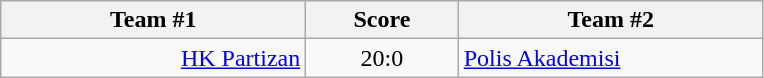<table class="wikitable" style="text-align: center;">
<tr>
<th width=22%>Team #1</th>
<th width=11%>Score</th>
<th width=22%>Team #2</th>
</tr>
<tr>
<td style="text-align: right;"><a href='#'>HK Partizan</a> </td>
<td>20:0</td>
<td style="text-align: left;"> <a href='#'>Polis Akademisi</a></td>
</tr>
</table>
